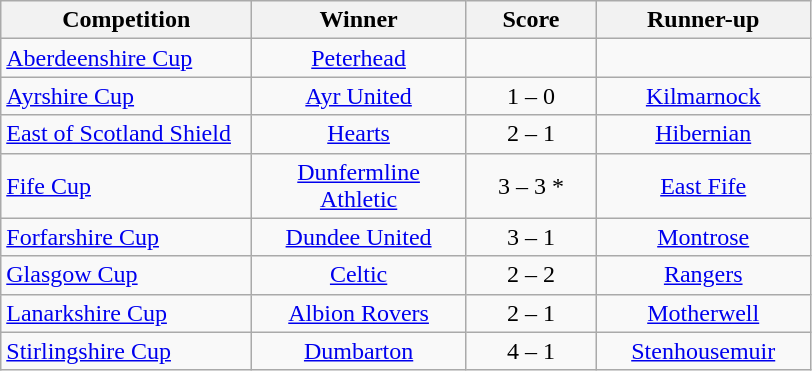<table class="wikitable" style="text-align: center;">
<tr>
<th width=160>Competition</th>
<th width=135>Winner</th>
<th width=80>Score</th>
<th width=135>Runner-up</th>
</tr>
<tr>
<td align=left><a href='#'>Aberdeenshire Cup</a></td>
<td><a href='#'>Peterhead</a></td>
<td></td>
<td></td>
</tr>
<tr>
<td align=left><a href='#'>Ayrshire Cup</a></td>
<td><a href='#'>Ayr United</a></td>
<td>1 – 0</td>
<td><a href='#'>Kilmarnock</a></td>
</tr>
<tr>
<td align=left><a href='#'>East of Scotland Shield</a></td>
<td><a href='#'>Hearts</a></td>
<td>2 – 1</td>
<td><a href='#'>Hibernian</a></td>
</tr>
<tr>
<td align=left><a href='#'>Fife Cup</a></td>
<td><a href='#'>Dunfermline Athletic</a></td>
<td>3 – 3 *</td>
<td><a href='#'>East Fife</a></td>
</tr>
<tr>
<td align=left><a href='#'>Forfarshire Cup</a></td>
<td><a href='#'>Dundee United</a></td>
<td>3 – 1</td>
<td><a href='#'>Montrose</a></td>
</tr>
<tr>
<td align=left><a href='#'>Glasgow Cup</a></td>
<td><a href='#'>Celtic</a></td>
<td>2 – 2 </td>
<td><a href='#'>Rangers</a></td>
</tr>
<tr>
<td align=left><a href='#'>Lanarkshire Cup</a></td>
<td><a href='#'>Albion Rovers</a></td>
<td>2 – 1</td>
<td><a href='#'>Motherwell</a></td>
</tr>
<tr>
<td align=left><a href='#'>Stirlingshire Cup</a></td>
<td><a href='#'>Dumbarton</a></td>
<td>4 – 1</td>
<td><a href='#'>Stenhousemuir</a></td>
</tr>
</table>
